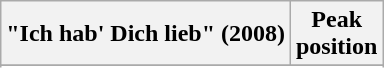<table class="wikitable sortable">
<tr>
<th>"Ich hab' Dich lieb" (2008)</th>
<th>Peak<br>position</th>
</tr>
<tr>
</tr>
<tr>
</tr>
</table>
